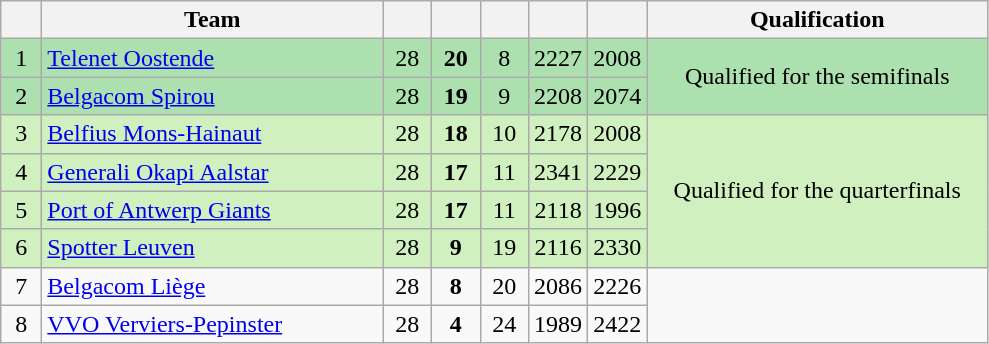<table class="wikitable" style="text-align: center;">
<tr>
<th width=20></th>
<th width=220>Team</th>
<th width=25></th>
<th width=25></th>
<th width=25></th>
<th width=25></th>
<th width=25></th>
<th width=220>Qualification</th>
</tr>
<tr style="background:#ace1af;">
<td>1</td>
<td align="left"><a href='#'>Telenet Oostende</a></td>
<td>28</td>
<td><strong>20</strong></td>
<td>8</td>
<td>2227</td>
<td>2008</td>
<td rowspan=2>Qualified for the semifinals</td>
</tr>
<tr style="background:#ace1af;">
<td>2</td>
<td align="left"><a href='#'>Belgacom Spirou</a></td>
<td>28</td>
<td><strong>19</strong></td>
<td>9</td>
<td>2208</td>
<td>2074</td>
</tr>
<tr style="background:#d0f0c0;">
<td>3</td>
<td align="left"><a href='#'>Belfius Mons-Hainaut</a></td>
<td>28</td>
<td><strong>18</strong></td>
<td>10</td>
<td>2178</td>
<td>2008</td>
<td rowspan="4" style="text-align:center;">Qualified for the quarterfinals</td>
</tr>
<tr style="background:#d0f0c0;">
<td>4</td>
<td align="left"><a href='#'>Generali Okapi Aalstar</a></td>
<td>28</td>
<td><strong>17</strong></td>
<td>11</td>
<td>2341</td>
<td>2229</td>
</tr>
<tr style="background:#d0f0c0;">
<td>5</td>
<td align="left"><a href='#'>Port of Antwerp Giants</a></td>
<td>28</td>
<td><strong>17</strong></td>
<td>11</td>
<td>2118</td>
<td>1996</td>
</tr>
<tr style="background:#d0f0c0;">
<td>6</td>
<td align="left"><a href='#'>Spotter Leuven</a></td>
<td>28</td>
<td><strong>9</strong></td>
<td>19</td>
<td>2116</td>
<td>2330</td>
</tr>
<tr bgcolor=>
<td>7</td>
<td align="left"><a href='#'>Belgacom Liège</a></td>
<td>28</td>
<td><strong>8</strong></td>
<td>20</td>
<td>2086</td>
<td>2226</td>
<td rowspan=2></td>
</tr>
<tr bgcolor=>
<td>8</td>
<td align="left"><a href='#'>VVO Verviers-Pepinster</a></td>
<td>28</td>
<td><strong>4</strong></td>
<td>24</td>
<td>1989</td>
<td>2422</td>
</tr>
</table>
